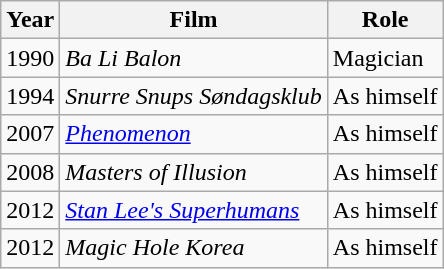<table class="wikitable sortable">
<tr>
<th style="text-align:center;">Year</th>
<th>Film</th>
<th>Role</th>
</tr>
<tr>
<td>1990</td>
<td><em>Ba Li Balon</em></td>
<td>Magician</td>
</tr>
<tr>
<td>1994</td>
<td><em>Snurre Snups Søndagsklub</em></td>
<td>As himself</td>
</tr>
<tr>
<td>2007</td>
<td><em><a href='#'>Phenomenon</a></em></td>
<td>As himself</td>
</tr>
<tr>
<td>2008</td>
<td><em>Masters of Illusion</em></td>
<td>As himself</td>
</tr>
<tr>
<td>2012</td>
<td><em><a href='#'>Stan Lee's Superhumans</a></em></td>
<td>As himself</td>
</tr>
<tr>
<td>2012</td>
<td><em>Magic Hole Korea</em></td>
<td>As himself</td>
</tr>
</table>
